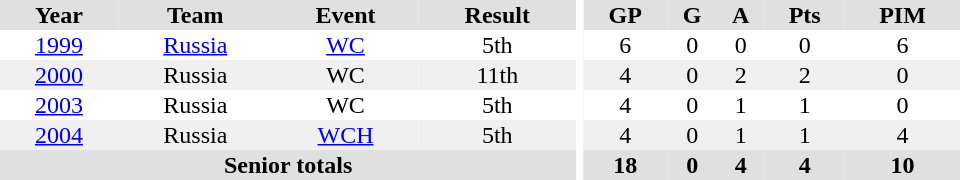<table border="0" cellpadding="1" cellspacing="0" ID="Table3" style="text-align:center; width:40em">
<tr ALIGN="center" bgcolor="#e0e0e0">
<th>Year</th>
<th>Team</th>
<th>Event</th>
<th>Result</th>
<th rowspan="99" bgcolor="#ffffff"></th>
<th>GP</th>
<th>G</th>
<th>A</th>
<th>Pts</th>
<th>PIM</th>
</tr>
<tr>
<td><a href='#'>1999</a></td>
<td><a href='#'>Russia</a></td>
<td><a href='#'>WC</a></td>
<td>5th</td>
<td>6</td>
<td>0</td>
<td>0</td>
<td>0</td>
<td>6</td>
</tr>
<tr bgcolor="#f0f0f0">
<td><a href='#'>2000</a></td>
<td>Russia</td>
<td>WC</td>
<td>11th</td>
<td>4</td>
<td>0</td>
<td>2</td>
<td>2</td>
<td>0</td>
</tr>
<tr>
<td><a href='#'>2003</a></td>
<td>Russia</td>
<td>WC</td>
<td>5th</td>
<td>4</td>
<td>0</td>
<td>1</td>
<td>1</td>
<td>0</td>
</tr>
<tr bgcolor="#f0f0f0">
<td><a href='#'>2004</a></td>
<td>Russia</td>
<td><a href='#'>WCH</a></td>
<td>5th</td>
<td>4</td>
<td>0</td>
<td>1</td>
<td>1</td>
<td>4</td>
</tr>
<tr bgcolor="#e0e0e0">
<th colspan=4>Senior totals</th>
<th>18</th>
<th>0</th>
<th>4</th>
<th>4</th>
<th>10</th>
</tr>
</table>
